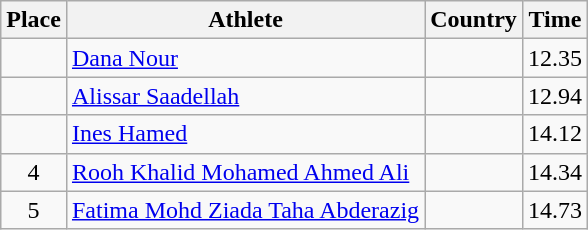<table class="wikitable mw-datatable sortable">
<tr>
<th>Place</th>
<th>Athlete</th>
<th>Country</th>
<th>Time</th>
</tr>
<tr>
<td align=center></td>
<td><a href='#'>Dana Nour</a></td>
<td></td>
<td>12.35</td>
</tr>
<tr>
<td align=center></td>
<td><a href='#'>Alissar Saadellah</a></td>
<td></td>
<td>12.94</td>
</tr>
<tr>
<td align=center></td>
<td><a href='#'>Ines Hamed</a></td>
<td></td>
<td>14.12</td>
</tr>
<tr>
<td align=center>4</td>
<td><a href='#'>Rooh Khalid Mohamed Ahmed Ali</a></td>
<td></td>
<td>14.34</td>
</tr>
<tr>
<td align=center>5</td>
<td><a href='#'>Fatima Mohd Ziada Taha Abderazig</a></td>
<td></td>
<td>14.73</td>
</tr>
</table>
